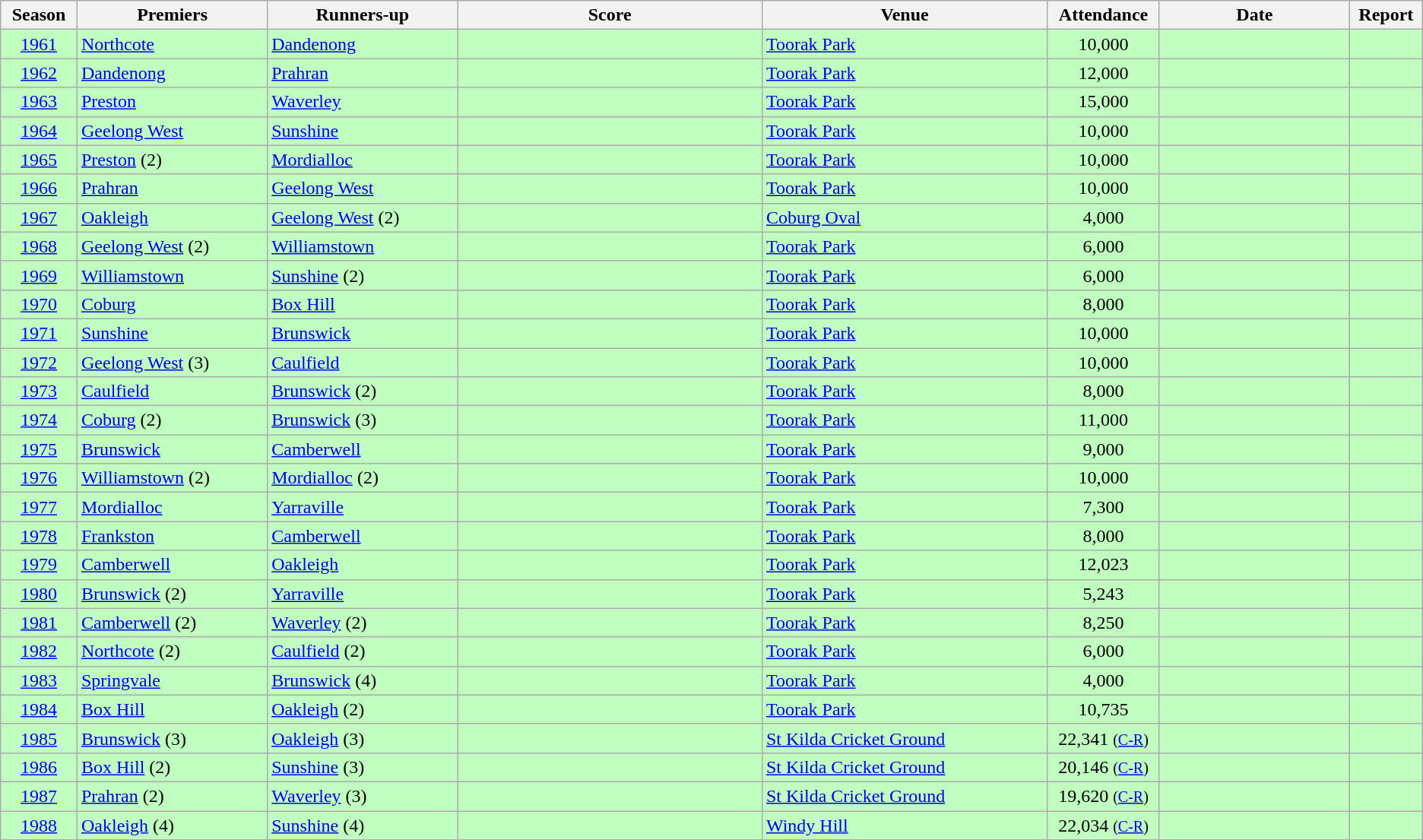<table class="wikitable sortable" style="text-align:center; text-valign:center">
<tr>
<th width=3%>Season</th>
<th width=10%>Premiers</th>
<th width=10%>Runners-up</th>
<th width=16%>Score</th>
<th width=15%>Venue</th>
<th width=3%>Attendance</th>
<th width=10%>Date</th>
<th width=2%>Report</th>
</tr>
<tr style="background:#C0FFC0;">
<td><a href='#'>1961</a></td>
<td align=left><a href='#'>Northcote</a></td>
<td align=left><a href='#'>Dandenong</a></td>
<td></td>
<td align=left><a href='#'>Toorak Park</a></td>
<td>10,000</td>
<td align=left></td>
<td></td>
</tr>
<tr style="background:#C0FFC0;">
<td><a href='#'>1962</a></td>
<td align=left><a href='#'>Dandenong</a></td>
<td align=left><a href='#'>Prahran</a></td>
<td></td>
<td align=left><a href='#'>Toorak Park</a></td>
<td>12,000</td>
<td align=left></td>
<td></td>
</tr>
<tr style="background:#C0FFC0;">
<td><a href='#'>1963</a></td>
<td align=left><a href='#'>Preston</a></td>
<td align=left><a href='#'>Waverley</a></td>
<td></td>
<td align=left><a href='#'>Toorak Park</a></td>
<td>15,000</td>
<td align=left></td>
<td></td>
</tr>
<tr style="background:#C0FFC0;">
<td><a href='#'>1964</a></td>
<td align=left><a href='#'>Geelong West</a></td>
<td align=left><a href='#'>Sunshine</a></td>
<td></td>
<td align=left><a href='#'>Toorak Park</a></td>
<td>10,000</td>
<td align=left></td>
<td></td>
</tr>
<tr style="background:#C0FFC0;">
<td><a href='#'>1965</a></td>
<td align=left><a href='#'>Preston</a> (2)</td>
<td align=left><a href='#'>Mordialloc</a></td>
<td></td>
<td align=left><a href='#'>Toorak Park</a></td>
<td>10,000</td>
<td align=left></td>
<td></td>
</tr>
<tr style="background:#C0FFC0;">
<td><a href='#'>1966</a></td>
<td align=left><a href='#'>Prahran</a></td>
<td align=left><a href='#'>Geelong West</a></td>
<td></td>
<td align=left><a href='#'>Toorak Park</a></td>
<td>10,000</td>
<td align=left></td>
<td></td>
</tr>
<tr style="background:#C0FFC0;">
<td><a href='#'>1967</a></td>
<td align=left><a href='#'>Oakleigh</a></td>
<td align=left><a href='#'>Geelong West</a> (2)</td>
<td></td>
<td align=left><a href='#'>Coburg Oval</a></td>
<td>4,000</td>
<td align=left></td>
<td></td>
</tr>
<tr style="background:#C0FFC0;">
<td><a href='#'>1968</a></td>
<td align=left><a href='#'>Geelong West</a> (2)</td>
<td align=left><a href='#'>Williamstown</a></td>
<td></td>
<td align=left><a href='#'>Toorak Park</a></td>
<td>6,000</td>
<td align=left></td>
<td></td>
</tr>
<tr style="background:#C0FFC0;">
<td><a href='#'>1969</a></td>
<td align=left><a href='#'>Williamstown</a></td>
<td align=left><a href='#'>Sunshine</a> (2)</td>
<td></td>
<td align=left><a href='#'>Toorak Park</a></td>
<td>6,000</td>
<td align=left></td>
<td></td>
</tr>
<tr style="background:#C0FFC0;">
<td><a href='#'>1970</a></td>
<td align=left><a href='#'>Coburg</a></td>
<td align=left><a href='#'>Box Hill</a></td>
<td></td>
<td align=left><a href='#'>Toorak Park</a></td>
<td>8,000</td>
<td align=left></td>
<td></td>
</tr>
<tr style="background:#C0FFC0;">
<td><a href='#'>1971</a></td>
<td align=left><a href='#'>Sunshine</a></td>
<td align=left><a href='#'>Brunswick</a></td>
<td></td>
<td align=left><a href='#'>Toorak Park</a></td>
<td>10,000</td>
<td align=left></td>
<td></td>
</tr>
<tr style="background:#C0FFC0;">
<td><a href='#'>1972</a></td>
<td align=left><a href='#'>Geelong West</a> (3)</td>
<td align=left><a href='#'>Caulfield</a></td>
<td></td>
<td align=left><a href='#'>Toorak Park</a></td>
<td>10,000</td>
<td align=left></td>
<td></td>
</tr>
<tr style="background:#C0FFC0;">
<td><a href='#'>1973</a></td>
<td align=left><a href='#'>Caulfield</a></td>
<td align=left><a href='#'>Brunswick</a> (2)</td>
<td></td>
<td align=left><a href='#'>Toorak Park</a></td>
<td>8,000</td>
<td align=left></td>
<td></td>
</tr>
<tr style="background:#C0FFC0;">
<td><a href='#'>1974</a></td>
<td align=left><a href='#'>Coburg</a> (2)</td>
<td align=left><a href='#'>Brunswick</a> (3)</td>
<td></td>
<td align=left><a href='#'>Toorak Park</a></td>
<td>11,000</td>
<td align=left></td>
<td></td>
</tr>
<tr style="background:#C0FFC0;">
<td><a href='#'>1975</a></td>
<td align=left><a href='#'>Brunswick</a></td>
<td align=left><a href='#'>Camberwell</a></td>
<td></td>
<td align=left><a href='#'>Toorak Park</a></td>
<td>9,000</td>
<td align=left></td>
<td></td>
</tr>
<tr style="background:#C0FFC0;">
<td><a href='#'>1976</a></td>
<td align=left><a href='#'>Williamstown</a> (2)</td>
<td align=left><a href='#'>Mordialloc</a> (2)</td>
<td></td>
<td align=left><a href='#'>Toorak Park</a></td>
<td>10,000</td>
<td align=left></td>
<td></td>
</tr>
<tr style="background:#C0FFC0;">
<td><a href='#'>1977</a></td>
<td align=left><a href='#'>Mordialloc</a></td>
<td align=left><a href='#'>Yarraville</a></td>
<td></td>
<td align=left><a href='#'>Toorak Park</a></td>
<td>7,300</td>
<td align=left></td>
<td></td>
</tr>
<tr style="background:#C0FFC0;">
<td><a href='#'>1978</a></td>
<td align=left><a href='#'>Frankston</a></td>
<td align=left><a href='#'>Camberwell</a></td>
<td></td>
<td align=left><a href='#'>Toorak Park</a></td>
<td>8,000</td>
<td align=left></td>
<td></td>
</tr>
<tr style="background:#C0FFC0;">
<td><a href='#'>1979</a></td>
<td align=left><a href='#'>Camberwell</a></td>
<td align=left><a href='#'>Oakleigh</a></td>
<td></td>
<td align=left><a href='#'>Toorak Park</a></td>
<td>12,023</td>
<td align=left></td>
<td></td>
</tr>
<tr style="background:#C0FFC0;">
<td><a href='#'>1980</a></td>
<td align=left><a href='#'>Brunswick</a> (2)</td>
<td align=left><a href='#'>Yarraville</a></td>
<td></td>
<td align=left><a href='#'>Toorak Park</a></td>
<td>5,243</td>
<td align=left></td>
<td></td>
</tr>
<tr style="background:#C0FFC0;">
<td><a href='#'>1981</a></td>
<td align=left><a href='#'>Camberwell</a> (2)</td>
<td align=left><a href='#'>Waverley</a> (2)</td>
<td></td>
<td align=left><a href='#'>Toorak Park</a></td>
<td>8,250</td>
<td align=left></td>
<td></td>
</tr>
<tr style="background:#C0FFC0;">
<td><a href='#'>1982</a></td>
<td align=left><a href='#'>Northcote</a> (2)</td>
<td align=left><a href='#'>Caulfield</a> (2)</td>
<td></td>
<td align=left><a href='#'>Toorak Park</a></td>
<td>6,000</td>
<td align=left></td>
<td></td>
</tr>
<tr style="background:#C0FFC0;">
<td><a href='#'>1983</a></td>
<td align=left><a href='#'>Springvale</a></td>
<td align=left><a href='#'>Brunswick</a> (4)</td>
<td></td>
<td align=left><a href='#'>Toorak Park</a></td>
<td>4,000</td>
<td align=left></td>
<td></td>
</tr>
<tr style="background:#C0FFC0;">
<td><a href='#'>1984</a></td>
<td align=left><a href='#'>Box Hill</a></td>
<td align=left><a href='#'>Oakleigh</a> (2)</td>
<td></td>
<td align=left><a href='#'>Toorak Park</a></td>
<td>10,735</td>
<td align=left></td>
<td></td>
</tr>
<tr style="background:#C0FFC0;">
<td><a href='#'>1985</a></td>
<td align=left><a href='#'>Brunswick</a> (3)</td>
<td align=left><a href='#'>Oakleigh</a> (3)</td>
<td></td>
<td align=left><a href='#'>St Kilda Cricket Ground</a></td>
<td>22,341 <small>(<a href='#'>C-R</a>)</small></td>
<td align=left></td>
<td></td>
</tr>
<tr style="background:#C0FFC0;">
<td><a href='#'>1986</a></td>
<td align=left><a href='#'>Box Hill</a> (2)</td>
<td align=left><a href='#'>Sunshine</a> (3)</td>
<td></td>
<td align=left><a href='#'>St Kilda Cricket Ground</a></td>
<td>20,146 <small>(<a href='#'>C-R</a>)</small></td>
<td align=left></td>
<td></td>
</tr>
<tr style="background:#C0FFC0;">
<td><a href='#'>1987</a></td>
<td align=left><a href='#'>Prahran</a> (2)</td>
<td align=left><a href='#'>Waverley</a> (3)</td>
<td></td>
<td align=left><a href='#'>St Kilda Cricket Ground</a></td>
<td>19,620 <small>(<a href='#'>C-R</a>)</small></td>
<td align=left></td>
<td></td>
</tr>
<tr style="background:#C0FFC0;">
<td><a href='#'>1988</a></td>
<td align=left><a href='#'>Oakleigh</a> (4)</td>
<td align=left><a href='#'>Sunshine</a> (4)</td>
<td></td>
<td align=left><a href='#'>Windy Hill</a></td>
<td>22,034 <small>(<a href='#'>C-R</a>)</small></td>
<td align=left></td>
<td></td>
</tr>
</table>
